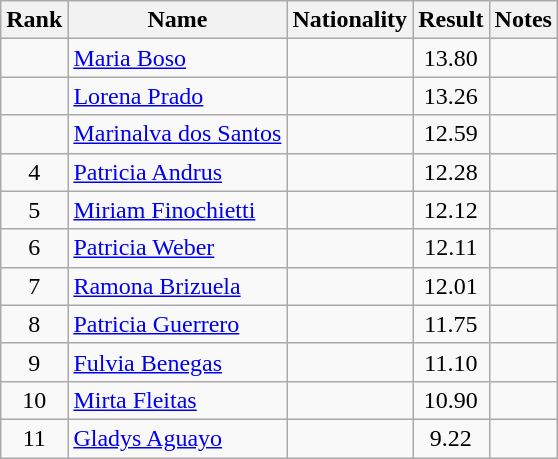<table class="wikitable sortable" style="text-align:center">
<tr>
<th>Rank</th>
<th>Name</th>
<th>Nationality</th>
<th>Result</th>
<th>Notes</th>
</tr>
<tr>
<td></td>
<td align=left><a href='#'>Maria Boso</a></td>
<td align=left></td>
<td>13.80</td>
<td></td>
</tr>
<tr>
<td></td>
<td align=left><a href='#'>Lorena Prado</a></td>
<td align=left></td>
<td>13.26</td>
<td></td>
</tr>
<tr>
<td></td>
<td align=left><a href='#'>Marinalva dos Santos</a></td>
<td align=left></td>
<td>12.59</td>
<td></td>
</tr>
<tr>
<td>4</td>
<td align=left><a href='#'>Patricia Andrus</a></td>
<td align=left></td>
<td>12.28</td>
<td></td>
</tr>
<tr>
<td>5</td>
<td align=left><a href='#'>Miriam Finochietti</a></td>
<td align=left></td>
<td>12.12</td>
<td></td>
</tr>
<tr>
<td>6</td>
<td align=left><a href='#'>Patricia Weber</a></td>
<td align=left></td>
<td>12.11</td>
<td></td>
</tr>
<tr>
<td>7</td>
<td align=left><a href='#'>Ramona Brizuela</a></td>
<td align=left></td>
<td>12.01</td>
<td></td>
</tr>
<tr>
<td>8</td>
<td align=left><a href='#'>Patricia Guerrero</a></td>
<td align=left></td>
<td>11.75</td>
<td></td>
</tr>
<tr>
<td>9</td>
<td align=left><a href='#'>Fulvia Benegas</a></td>
<td align=left></td>
<td>11.10</td>
<td></td>
</tr>
<tr>
<td>10</td>
<td align=left><a href='#'>Mirta Fleitas</a></td>
<td align=left></td>
<td>10.90</td>
<td></td>
</tr>
<tr>
<td>11</td>
<td align=left><a href='#'>Gladys Aguayo</a></td>
<td align=left></td>
<td>9.22</td>
<td></td>
</tr>
</table>
